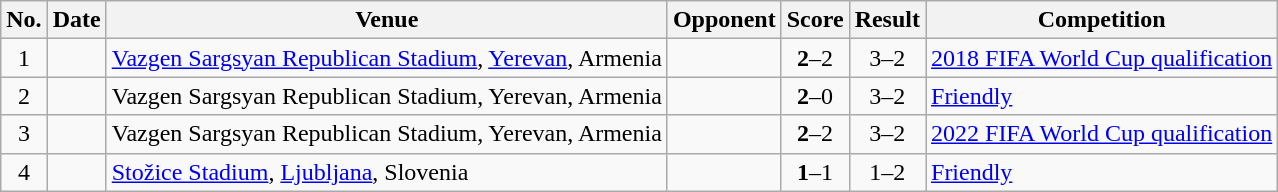<table class="wikitable sortable">
<tr>
<th scope="col">No.</th>
<th scope="col">Date</th>
<th scope="col">Venue</th>
<th scope="col">Opponent</th>
<th scope="col">Score</th>
<th scope="col">Result</th>
<th scope="col">Competition</th>
</tr>
<tr>
<td align="center">1</td>
<td></td>
<td><a href='#'>Vazgen Sargsyan Republican Stadium</a>, <a href='#'>Yerevan</a>, Armenia</td>
<td></td>
<td align="center"><strong>2</strong>–2</td>
<td align="center">3–2</td>
<td><a href='#'>2018 FIFA World Cup qualification</a></td>
</tr>
<tr>
<td align="center">2</td>
<td></td>
<td>Vazgen Sargsyan Republican Stadium, Yerevan, Armenia</td>
<td></td>
<td align="center"><strong>2</strong>–0</td>
<td align="center">3–2</td>
<td><a href='#'>Friendly</a></td>
</tr>
<tr>
<td align="center">3</td>
<td></td>
<td>Vazgen Sargsyan Republican Stadium, Yerevan, Armenia</td>
<td></td>
<td align="center"><strong>2</strong>–2</td>
<td align="center">3–2</td>
<td><a href='#'>2022 FIFA World Cup qualification</a></td>
</tr>
<tr>
<td align="center">4</td>
<td></td>
<td><a href='#'>Stožice Stadium</a>, <a href='#'>Ljubljana</a>, Slovenia</td>
<td></td>
<td align="center"><strong>1</strong>–1</td>
<td align="center">1–2</td>
<td><a href='#'>Friendly</a></td>
</tr>
</table>
